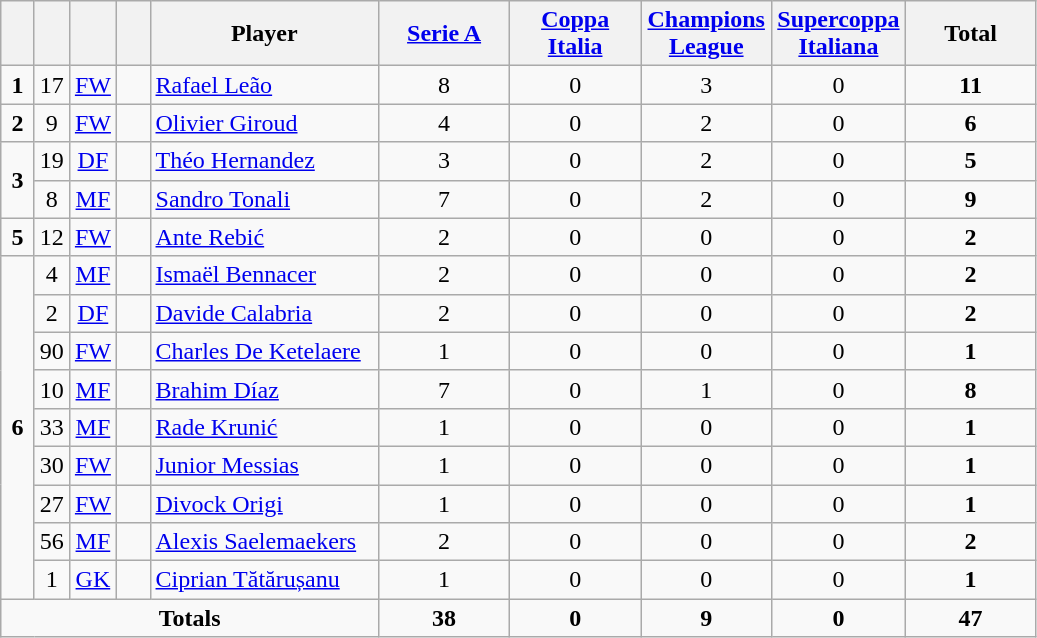<table class="wikitable" style="text-align:center">
<tr>
<th width=15></th>
<th width=15></th>
<th width=15></th>
<th width=15></th>
<th width=145>Player</th>
<th width=80><a href='#'>Serie A</a></th>
<th width=80><a href='#'>Coppa Italia</a></th>
<th width=80><a href='#'>Champions League</a></th>
<th width=80><a href='#'>Supercoppa Italiana</a></th>
<th width=80>Total</th>
</tr>
<tr>
<td><strong>1</strong></td>
<td>17</td>
<td><a href='#'>FW</a></td>
<td></td>
<td align=left><a href='#'>Rafael Leão</a></td>
<td>8</td>
<td>0</td>
<td>3</td>
<td>0</td>
<td><strong>11</strong></td>
</tr>
<tr>
<td><strong>2</strong></td>
<td>9</td>
<td><a href='#'>FW</a></td>
<td></td>
<td align=left><a href='#'>Olivier Giroud</a></td>
<td>4</td>
<td>0</td>
<td>2</td>
<td>0</td>
<td><strong>6</strong></td>
</tr>
<tr>
<td rowspan=2><strong>3</strong></td>
<td>19</td>
<td><a href='#'>DF</a></td>
<td></td>
<td align=left><a href='#'>Théo Hernandez</a></td>
<td>3</td>
<td>0</td>
<td>2</td>
<td>0</td>
<td><strong>5</strong></td>
</tr>
<tr>
<td>8</td>
<td><a href='#'>MF</a></td>
<td></td>
<td align=left><a href='#'>Sandro Tonali</a></td>
<td>7</td>
<td>0</td>
<td>2</td>
<td>0</td>
<td><strong>9</strong></td>
</tr>
<tr>
<td><strong>5</strong></td>
<td>12</td>
<td><a href='#'>FW</a></td>
<td></td>
<td align=left><a href='#'>Ante Rebić</a></td>
<td>2</td>
<td>0</td>
<td>0</td>
<td>0</td>
<td><strong>2</strong></td>
</tr>
<tr>
<td rowspan=9><strong>6</strong></td>
<td>4</td>
<td><a href='#'>MF</a></td>
<td></td>
<td align=left><a href='#'>Ismaël Bennacer</a></td>
<td>2</td>
<td>0</td>
<td>0</td>
<td>0</td>
<td><strong>2</strong></td>
</tr>
<tr>
<td>2</td>
<td><a href='#'>DF</a></td>
<td></td>
<td align=left><a href='#'>Davide Calabria</a></td>
<td>2</td>
<td>0</td>
<td>0</td>
<td>0</td>
<td><strong>2</strong></td>
</tr>
<tr>
<td>90</td>
<td><a href='#'>FW</a></td>
<td></td>
<td align=left><a href='#'>Charles De Ketelaere</a></td>
<td>1</td>
<td>0</td>
<td>0</td>
<td>0</td>
<td><strong>1</strong></td>
</tr>
<tr>
<td>10</td>
<td><a href='#'>MF</a></td>
<td></td>
<td align=left><a href='#'>Brahim Díaz</a></td>
<td>7</td>
<td>0</td>
<td>1</td>
<td>0</td>
<td><strong>8</strong></td>
</tr>
<tr>
<td>33</td>
<td><a href='#'>MF</a></td>
<td></td>
<td align=left><a href='#'>Rade Krunić</a></td>
<td>1</td>
<td>0</td>
<td>0</td>
<td>0</td>
<td><strong>1</strong></td>
</tr>
<tr>
<td>30</td>
<td><a href='#'>FW</a></td>
<td></td>
<td align=left><a href='#'>Junior Messias</a></td>
<td>1</td>
<td>0</td>
<td>0</td>
<td>0</td>
<td><strong>1</strong></td>
</tr>
<tr>
<td>27</td>
<td><a href='#'>FW</a></td>
<td></td>
<td align=left><a href='#'>Divock Origi</a></td>
<td>1</td>
<td>0</td>
<td>0</td>
<td>0</td>
<td><strong>1</strong></td>
</tr>
<tr>
<td>56</td>
<td><a href='#'>MF</a></td>
<td></td>
<td align=left><a href='#'>Alexis Saelemaekers</a></td>
<td>2</td>
<td>0</td>
<td>0</td>
<td>0</td>
<td><strong>2</strong></td>
</tr>
<tr>
<td>1</td>
<td><a href='#'>GK</a></td>
<td></td>
<td align=left><a href='#'>Ciprian Tătărușanu</a></td>
<td>1</td>
<td>0</td>
<td>0</td>
<td>0</td>
<td><strong>1</strong></td>
</tr>
<tr>
<td colspan=5><strong>Totals</strong></td>
<td><strong>38</strong></td>
<td><strong>0</strong></td>
<td><strong>9</strong></td>
<td><strong>0</strong></td>
<td><strong>47</strong></td>
</tr>
</table>
